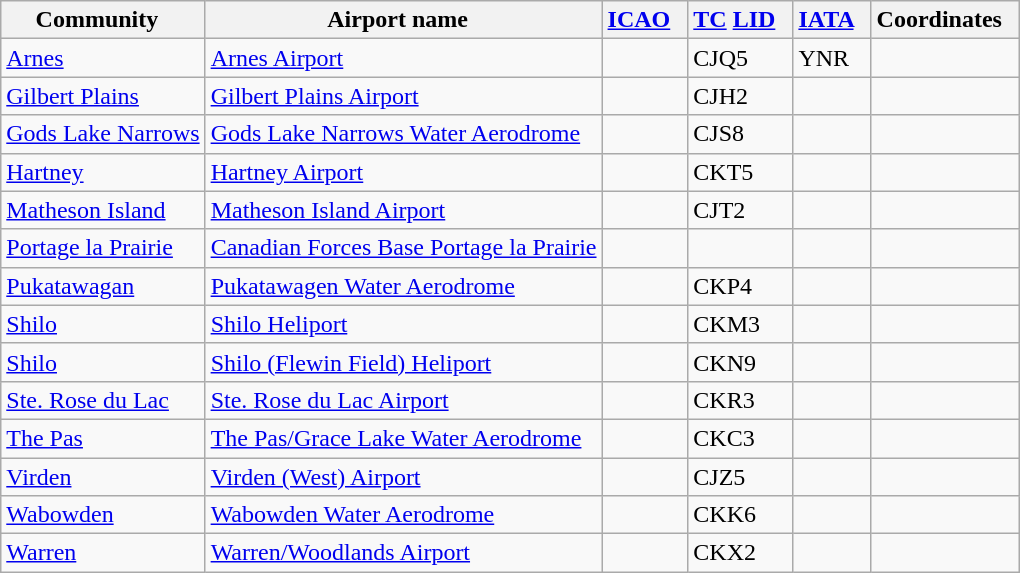<table class="wikitable sortable" style="width:auto;">
<tr>
<th width="*">Community  </th>
<th width="*">Airport name  </th>
<th width="*"><a href='#'>ICAO</a>  </th>
<th width="*"><a href='#'>TC</a> <a href='#'>LID</a>  </th>
<th width="*"><a href='#'>IATA</a>  </th>
<th width="*" class=unsortable>Coordinates  </th>
</tr>
<tr>
<td><a href='#'>Arnes</a></td>
<td><a href='#'>Arnes Airport</a></td>
<td></td>
<td>CJQ5</td>
<td>YNR</td>
<td></td>
</tr>
<tr>
<td><a href='#'>Gilbert Plains</a></td>
<td><a href='#'>Gilbert Plains Airport</a></td>
<td></td>
<td>CJH2</td>
<td></td>
<td></td>
</tr>
<tr>
<td><a href='#'>Gods Lake Narrows</a></td>
<td><a href='#'>Gods Lake Narrows Water Aerodrome</a></td>
<td></td>
<td>CJS8</td>
<td></td>
<td></td>
</tr>
<tr>
<td><a href='#'>Hartney</a></td>
<td><a href='#'>Hartney Airport</a></td>
<td></td>
<td>CKT5</td>
<td></td>
<td></td>
</tr>
<tr>
<td><a href='#'>Matheson Island</a></td>
<td><a href='#'>Matheson Island Airport</a></td>
<td></td>
<td>CJT2</td>
<td></td>
<td></td>
</tr>
<tr>
<td><a href='#'>Portage la Prairie</a></td>
<td><a href='#'>Canadian Forces Base Portage la Prairie</a></td>
<td></td>
<td></td>
<td></td>
<td></td>
</tr>
<tr>
<td><a href='#'>Pukatawagan</a></td>
<td><a href='#'>Pukatawagen Water Aerodrome</a></td>
<td></td>
<td>CKP4</td>
<td></td>
<td></td>
</tr>
<tr>
<td><a href='#'>Shilo</a></td>
<td><a href='#'>Shilo Heliport</a></td>
<td></td>
<td>CKM3</td>
<td></td>
<td></td>
</tr>
<tr>
<td><a href='#'>Shilo</a></td>
<td><a href='#'>Shilo (Flewin Field) Heliport</a></td>
<td></td>
<td>CKN9</td>
<td></td>
<td></td>
</tr>
<tr>
<td><a href='#'>Ste. Rose du Lac</a></td>
<td><a href='#'>Ste. Rose du Lac Airport</a></td>
<td></td>
<td>CKR3</td>
<td></td>
<td></td>
</tr>
<tr>
<td><a href='#'>The Pas</a></td>
<td><a href='#'>The Pas/Grace Lake Water Aerodrome</a></td>
<td></td>
<td>CKC3</td>
<td></td>
<td></td>
</tr>
<tr>
<td><a href='#'>Virden</a></td>
<td><a href='#'>Virden (West) Airport</a></td>
<td></td>
<td>CJZ5</td>
<td></td>
<td></td>
</tr>
<tr>
<td><a href='#'>Wabowden</a></td>
<td><a href='#'>Wabowden Water Aerodrome</a></td>
<td></td>
<td>CKK6</td>
<td></td>
<td></td>
</tr>
<tr>
<td><a href='#'>Warren</a></td>
<td><a href='#'>Warren/Woodlands Airport</a></td>
<td></td>
<td>CKX2</td>
<td></td>
<td></td>
</tr>
</table>
